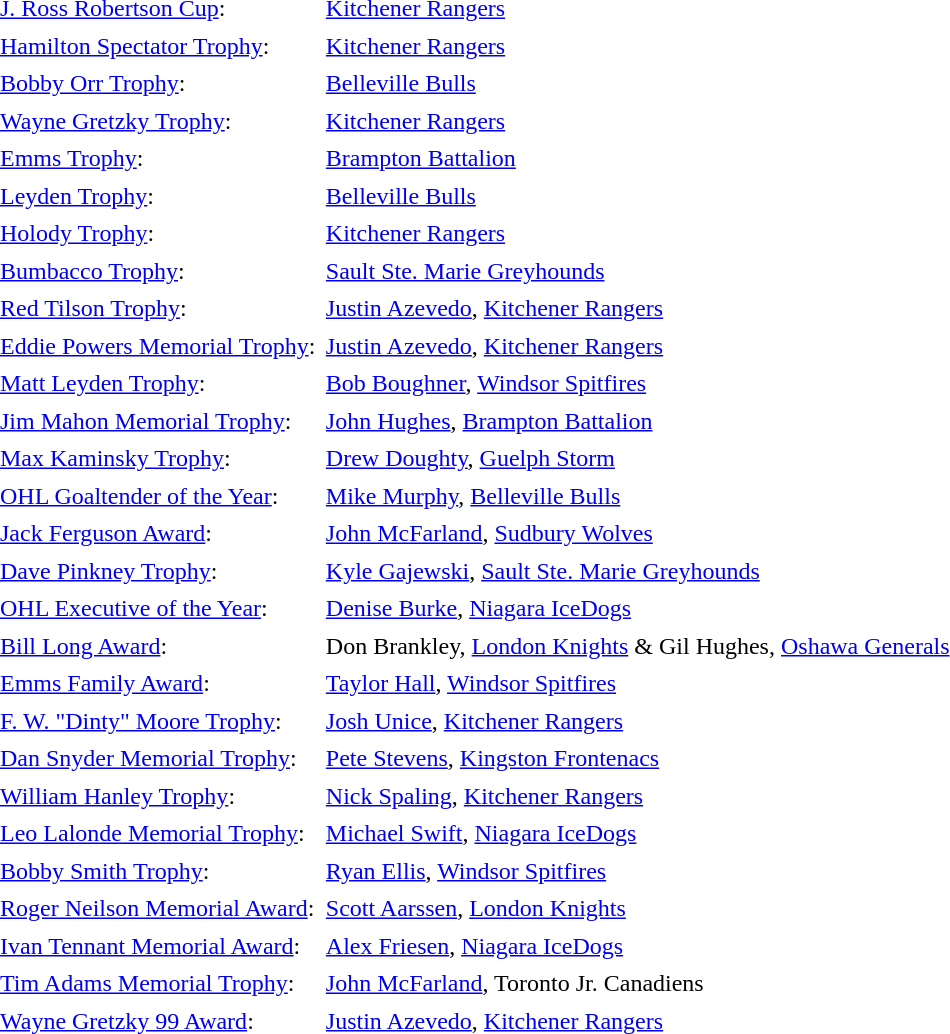<table cellpadding="3" cellspacing="1">
<tr>
<td><a href='#'>J. Ross Robertson Cup</a>:</td>
<td><a href='#'>Kitchener Rangers</a></td>
</tr>
<tr>
<td><a href='#'>Hamilton Spectator Trophy</a>:</td>
<td><a href='#'>Kitchener Rangers</a></td>
</tr>
<tr>
<td><a href='#'>Bobby Orr Trophy</a>:</td>
<td><a href='#'>Belleville Bulls</a></td>
</tr>
<tr>
<td><a href='#'>Wayne Gretzky Trophy</a>:</td>
<td><a href='#'>Kitchener Rangers</a></td>
</tr>
<tr>
<td><a href='#'>Emms Trophy</a>:</td>
<td><a href='#'>Brampton Battalion</a></td>
</tr>
<tr>
<td><a href='#'>Leyden Trophy</a>:</td>
<td><a href='#'>Belleville Bulls</a></td>
</tr>
<tr>
<td><a href='#'>Holody Trophy</a>:</td>
<td><a href='#'>Kitchener Rangers</a></td>
</tr>
<tr>
<td><a href='#'>Bumbacco Trophy</a>:</td>
<td><a href='#'>Sault Ste. Marie Greyhounds</a></td>
</tr>
<tr>
<td><a href='#'>Red Tilson Trophy</a>:</td>
<td><a href='#'>Justin Azevedo</a>, <a href='#'>Kitchener Rangers</a></td>
</tr>
<tr>
<td><a href='#'>Eddie Powers Memorial Trophy</a>:</td>
<td><a href='#'>Justin Azevedo</a>, <a href='#'>Kitchener Rangers</a></td>
</tr>
<tr>
<td><a href='#'>Matt Leyden Trophy</a>:</td>
<td><a href='#'>Bob Boughner</a>, <a href='#'>Windsor Spitfires</a></td>
</tr>
<tr>
<td><a href='#'>Jim Mahon Memorial Trophy</a>:</td>
<td><a href='#'>John Hughes</a>, <a href='#'>Brampton Battalion</a></td>
</tr>
<tr>
<td><a href='#'>Max Kaminsky Trophy</a>:</td>
<td><a href='#'>Drew Doughty</a>, <a href='#'>Guelph Storm</a></td>
</tr>
<tr>
<td><a href='#'>OHL Goaltender of the Year</a>:</td>
<td><a href='#'>Mike Murphy</a>, <a href='#'>Belleville Bulls</a></td>
</tr>
<tr>
<td><a href='#'>Jack Ferguson Award</a>:</td>
<td><a href='#'>John McFarland</a>, <a href='#'>Sudbury Wolves</a></td>
</tr>
<tr>
<td><a href='#'>Dave Pinkney Trophy</a>:</td>
<td><a href='#'>Kyle Gajewski</a>, <a href='#'>Sault Ste. Marie Greyhounds</a></td>
</tr>
<tr>
<td><a href='#'>OHL Executive of the Year</a>:</td>
<td><a href='#'>Denise Burke</a>, <a href='#'>Niagara IceDogs</a></td>
</tr>
<tr>
<td><a href='#'>Bill Long Award</a>:</td>
<td>Don Brankley, <a href='#'>London Knights</a> & Gil Hughes, <a href='#'>Oshawa Generals</a></td>
</tr>
<tr>
<td><a href='#'>Emms Family Award</a>:</td>
<td><a href='#'>Taylor Hall</a>, <a href='#'>Windsor Spitfires</a></td>
</tr>
<tr>
<td><a href='#'>F. W. "Dinty" Moore Trophy</a>:</td>
<td><a href='#'>Josh Unice</a>, <a href='#'>Kitchener Rangers</a></td>
</tr>
<tr>
<td><a href='#'>Dan Snyder Memorial Trophy</a>:</td>
<td><a href='#'>Pete Stevens</a>, <a href='#'>Kingston Frontenacs</a></td>
</tr>
<tr>
<td><a href='#'>William Hanley Trophy</a>:</td>
<td><a href='#'>Nick Spaling</a>, <a href='#'>Kitchener Rangers</a></td>
</tr>
<tr>
<td><a href='#'>Leo Lalonde Memorial Trophy</a>:</td>
<td><a href='#'>Michael Swift</a>, <a href='#'>Niagara IceDogs</a></td>
</tr>
<tr>
<td><a href='#'>Bobby Smith Trophy</a>:</td>
<td><a href='#'>Ryan Ellis</a>, <a href='#'>Windsor Spitfires</a></td>
</tr>
<tr>
<td><a href='#'>Roger Neilson Memorial Award</a>:</td>
<td><a href='#'>Scott Aarssen</a>, <a href='#'>London Knights</a></td>
</tr>
<tr>
<td><a href='#'>Ivan Tennant Memorial Award</a>:</td>
<td><a href='#'>Alex Friesen</a>, <a href='#'>Niagara IceDogs</a></td>
</tr>
<tr>
<td><a href='#'>Tim Adams Memorial Trophy</a>:</td>
<td><a href='#'>John McFarland</a>, Toronto Jr. Canadiens</td>
</tr>
<tr>
<td><a href='#'>Wayne Gretzky 99 Award</a>:</td>
<td><a href='#'>Justin Azevedo</a>, <a href='#'>Kitchener Rangers</a></td>
</tr>
</table>
